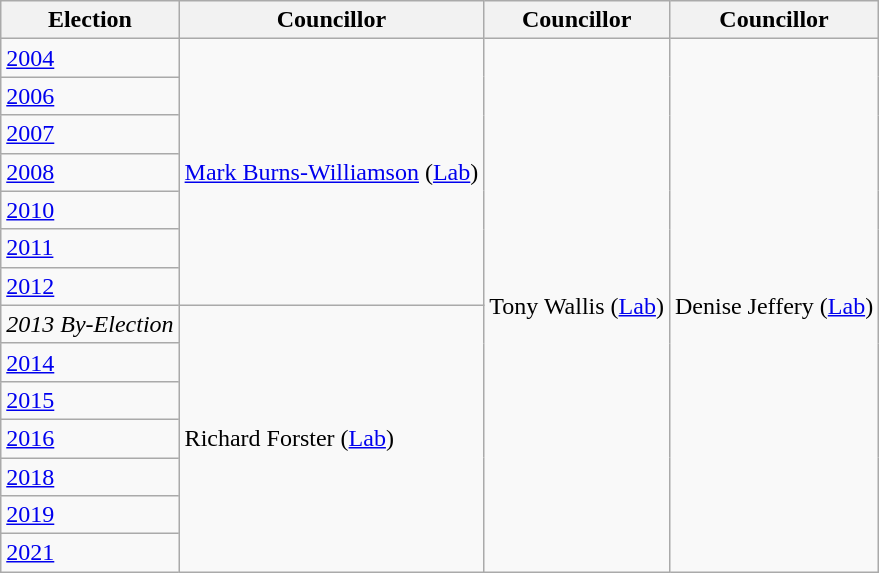<table class="wikitable">
<tr>
<th>Election</th>
<th>Councillor</th>
<th>Councillor</th>
<th>Councillor</th>
</tr>
<tr>
<td><a href='#'>2004</a></td>
<td rowspan="7"><a href='#'>Mark Burns-Williamson</a> (<a href='#'>Lab</a>)</td>
<td rowspan="14">Tony Wallis (<a href='#'>Lab</a>)</td>
<td rowspan="14">Denise Jeffery (<a href='#'>Lab</a>)</td>
</tr>
<tr>
<td><a href='#'>2006</a></td>
</tr>
<tr>
<td><a href='#'>2007</a></td>
</tr>
<tr>
<td><a href='#'>2008</a></td>
</tr>
<tr>
<td><a href='#'>2010</a></td>
</tr>
<tr>
<td><a href='#'>2011</a></td>
</tr>
<tr>
<td><a href='#'>2012</a></td>
</tr>
<tr>
<td><em>2013 By-Election</em></td>
<td rowspan="7">Richard Forster (<a href='#'>Lab</a>)</td>
</tr>
<tr>
<td><a href='#'>2014</a></td>
</tr>
<tr>
<td><a href='#'>2015</a></td>
</tr>
<tr>
<td><a href='#'>2016</a></td>
</tr>
<tr>
<td><a href='#'>2018</a></td>
</tr>
<tr>
<td><a href='#'>2019</a></td>
</tr>
<tr>
<td><a href='#'>2021</a></td>
</tr>
</table>
